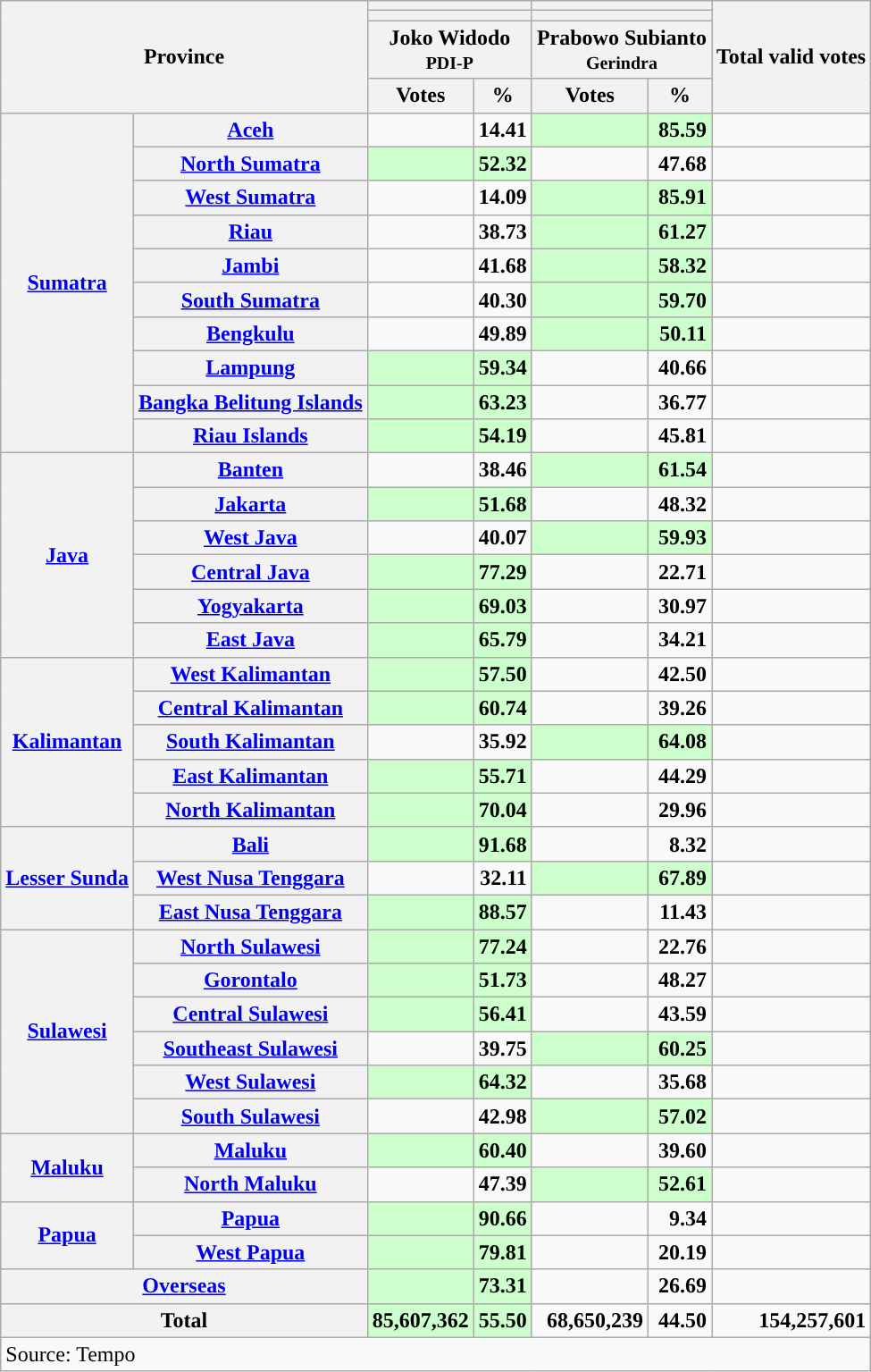<table class="wikitable sortable" style=text-align:right>
<tr>
<th colspan="2" rowspan="4">Province</th>
<th colspan="2"></th>
<th colspan="2"></th>
<th rowspan="4">Total valid votes</th>
</tr>
<tr>
<th colspan="2" style="background:"></th>
<th colspan="2" style="background:"></th>
</tr>
<tr>
<th colspan="2">Joko Widodo<br><small>PDI-P</small></th>
<th colspan="2">Prabowo Subianto<br><small>Gerindra</small></th>
</tr>
<tr>
<th>Votes</th>
<th>%</th>
<th>Votes</th>
<th>%</th>
</tr>
<tr align="right">
<th rowspan="10"><a href='#'>Sumatra</a></th>
<th><a href='#'>Aceh</a></th>
<td></td>
<td><strong>14.41</strong></td>
<td style="background:#cfc;"></td>
<td style="background:#cfc;"><strong>85.59</strong></td>
<td></td>
</tr>
<tr align="right">
<th><a href='#'>North Sumatra</a></th>
<td style="background:#cfc;"></td>
<td style="background:#cfc;"><strong>52.32</strong></td>
<td></td>
<td><strong>47.68</strong></td>
<td></td>
</tr>
<tr align="right">
<th><a href='#'>West Sumatra</a></th>
<td></td>
<td><strong>14.09</strong></td>
<td style="background:#cfc;"></td>
<td style="background:#cfc;"><strong>85.91</strong></td>
<td></td>
</tr>
<tr align="right">
<th><a href='#'>Riau</a></th>
<td></td>
<td><strong>38.73</strong></td>
<td style="background:#cfc;"></td>
<td style="background:#cfc;"><strong>61.27</strong></td>
<td></td>
</tr>
<tr align="right">
<th><a href='#'>Jambi</a></th>
<td></td>
<td><strong>41.68</strong></td>
<td style="background:#cfc;"></td>
<td style="background:#cfc;"><strong>58.32</strong></td>
<td></td>
</tr>
<tr align="right">
<th><a href='#'>South Sumatra</a></th>
<td></td>
<td><strong>40.30</strong></td>
<td style="background:#cfc;"></td>
<td style="background:#cfc;"><strong>59.70</strong></td>
<td></td>
</tr>
<tr align="right">
<th><a href='#'>Bengkulu</a></th>
<td></td>
<td><strong>49.89</strong></td>
<td style="background:#cfc;"></td>
<td style="background:#cfc;"><strong>50.11</strong></td>
<td></td>
</tr>
<tr align="right">
<th><a href='#'>Lampung</a></th>
<td style="background:#cfc;"></td>
<td style="background:#cfc;"><strong>59.34</strong></td>
<td></td>
<td><strong>40.66</strong></td>
<td></td>
</tr>
<tr align="right">
<th><a href='#'>Bangka Belitung Islands</a></th>
<td style="background:#cfc;"></td>
<td style="background:#cfc;"><strong>63.23</strong></td>
<td></td>
<td><strong>36.77</strong></td>
<td></td>
</tr>
<tr align="right">
<th><a href='#'>Riau Islands</a></th>
<td style="background:#cfc;"></td>
<td style="background:#cfc;"><strong>54.19</strong></td>
<td></td>
<td><strong>45.81</strong></td>
<td></td>
</tr>
<tr align="right">
<th rowspan="6"><a href='#'>Java</a></th>
<th><a href='#'>Banten</a></th>
<td></td>
<td><strong>38.46</strong></td>
<td style="background:#cfc;"></td>
<td style="background:#cfc;"><strong>61.54</strong></td>
<td></td>
</tr>
<tr align="right">
<th><a href='#'>Jakarta</a></th>
<td style="background:#cfc;"></td>
<td style="background:#cfc;"><strong>51.68</strong></td>
<td></td>
<td><strong>48.32</strong></td>
<td></td>
</tr>
<tr align="right">
<th><a href='#'>West Java</a></th>
<td></td>
<td><strong>40.07</strong></td>
<td style="background:#cfc;"></td>
<td style="background:#cfc;"><strong>59.93</strong></td>
<td></td>
</tr>
<tr align="right">
<th><a href='#'>Central Java</a></th>
<td style="background:#cfc;"></td>
<td style="background:#cfc;"><strong>77.29</strong></td>
<td></td>
<td><strong>22.71</strong></td>
<td></td>
</tr>
<tr align="right">
<th><a href='#'>Yogyakarta</a></th>
<td style="background:#cfc;"></td>
<td style="background:#cfc;"><strong>69.03</strong></td>
<td></td>
<td><strong>30.97</strong></td>
<td></td>
</tr>
<tr align="right">
<th><a href='#'>East Java</a></th>
<td style="background:#cfc;"></td>
<td style="background:#cfc;"><strong>65.79</strong></td>
<td></td>
<td><strong>34.21</strong></td>
<td></td>
</tr>
<tr align="right">
<th rowspan="5"><a href='#'>Kalimantan</a></th>
<th><a href='#'>West Kalimantan</a></th>
<td style="background:#cfc;"></td>
<td style="background:#cfc;"><strong>57.50</strong></td>
<td></td>
<td><strong>42.50</strong></td>
<td></td>
</tr>
<tr align="right">
<th><a href='#'>Central Kalimantan</a></th>
<td style="background:#cfc;"></td>
<td style="background:#cfc;"><strong>60.74</strong></td>
<td></td>
<td><strong>39.26</strong></td>
<td></td>
</tr>
<tr align="right">
<th><a href='#'>South Kalimantan</a></th>
<td></td>
<td><strong>35.92</strong></td>
<td style="background:#cfc;"></td>
<td style="background:#cfc;"><strong>64.08</strong></td>
<td></td>
</tr>
<tr align="right">
<th><a href='#'>East Kalimantan</a></th>
<td style="background:#cfc;"></td>
<td style="background:#cfc;"><strong>55.71</strong></td>
<td></td>
<td><strong>44.29</strong></td>
<td></td>
</tr>
<tr align="right">
<th><a href='#'>North Kalimantan</a></th>
<td style="background:#cfc;"></td>
<td style="background:#cfc;"><strong>70.04</strong></td>
<td></td>
<td><strong>29.96</strong></td>
<td></td>
</tr>
<tr align="right">
<th rowspan="3"><a href='#'>Lesser Sunda</a></th>
<th><a href='#'>Bali</a></th>
<td style="background:#cfc;"></td>
<td style="background:#cfc;"><strong>91.68</strong></td>
<td></td>
<td><strong>8.32</strong></td>
<td></td>
</tr>
<tr align="right">
<th><a href='#'>West Nusa Tenggara</a></th>
<td></td>
<td><strong>32.11</strong></td>
<td style="background:#cfc;"></td>
<td style="background:#cfc;"><strong>67.89</strong></td>
<td></td>
</tr>
<tr align="right">
<th><a href='#'>East Nusa Tenggara</a></th>
<td style="background:#cfc;"></td>
<td style="background:#cfc;"><strong>88.57</strong></td>
<td></td>
<td><strong>11.43</strong></td>
<td></td>
</tr>
<tr align="right">
<th rowspan="6"><a href='#'>Sulawesi</a></th>
<th><a href='#'>North Sulawesi</a></th>
<td style="background:#cfc;"></td>
<td style="background:#cfc;"><strong>77.24</strong></td>
<td></td>
<td><strong>22.76</strong></td>
<td></td>
</tr>
<tr align="right">
<th><a href='#'>Gorontalo</a></th>
<td style="background:#cfc;"></td>
<td style="background:#cfc;"><strong>51.73</strong></td>
<td></td>
<td><strong>48.27</strong></td>
<td></td>
</tr>
<tr align="right">
<th><a href='#'>Central Sulawesi</a></th>
<td style="background:#cfc;"></td>
<td style="background:#cfc;"><strong>56.41</strong></td>
<td></td>
<td><strong>43.59</strong></td>
<td></td>
</tr>
<tr align="right">
<th><a href='#'>Southeast Sulawesi</a></th>
<td></td>
<td><strong>39.75</strong></td>
<td style="background:#cfc;"></td>
<td style="background:#cfc;"><strong>60.25</strong></td>
<td></td>
</tr>
<tr align="right">
<th><a href='#'>West Sulawesi</a></th>
<td style="background:#cfc;"></td>
<td style="background:#cfc;"><strong>64.32</strong></td>
<td></td>
<td><strong>35.68</strong></td>
<td></td>
</tr>
<tr align="right">
<th><a href='#'>South Sulawesi</a></th>
<td></td>
<td><strong>42.98</strong></td>
<td style="background:#cfc;"></td>
<td style="background:#cfc;"><strong>57.02</strong></td>
<td></td>
</tr>
<tr align="right">
<th rowspan="2"><a href='#'>Maluku</a></th>
<th><a href='#'>Maluku</a></th>
<td style="background:#cfc;"></td>
<td style="background:#cfc;"><strong>60.40</strong></td>
<td></td>
<td><strong>39.60</strong></td>
<td></td>
</tr>
<tr align="right">
<th><a href='#'>North Maluku</a></th>
<td></td>
<td><strong>47.39</strong></td>
<td style="background:#cfc;"></td>
<td style="background:#cfc;"><strong>52.61</strong></td>
<td></td>
</tr>
<tr align="right">
<th rowspan="2"><a href='#'>Papua</a></th>
<th><a href='#'>Papua</a></th>
<td style="background:#cfc;"></td>
<td style="background:#cfc;"><strong>90.66</strong></td>
<td></td>
<td><strong>9.34</strong></td>
<td></td>
</tr>
<tr align="right">
<th><a href='#'>West Papua</a></th>
<td style="background:#cfc;"></td>
<td style="background:#cfc;"><strong>79.81</strong></td>
<td></td>
<td><strong>20.19</strong></td>
<td></td>
</tr>
<tr align="right">
<th colspan="2"><a href='#'>Overseas</a></th>
<td style="background:#cfc;"></td>
<td style="background:#cfc;"><strong>73.31</strong></td>
<td></td>
<td><strong>26.69</strong></td>
<td></td>
</tr>
<tr class=sortbottom style=font-weight:bold>
<th colspan="2">Total</th>
<td style="background:#cfc;">85,607,362</td>
<td style="background:#cfc;">55.50</td>
<td>68,650,239</td>
<td>44.50</td>
<td>154,257,601</td>
</tr>
<tr class=sortbottom>
<td colspan="7" align="left">Source: Tempo</td>
</tr>
</table>
